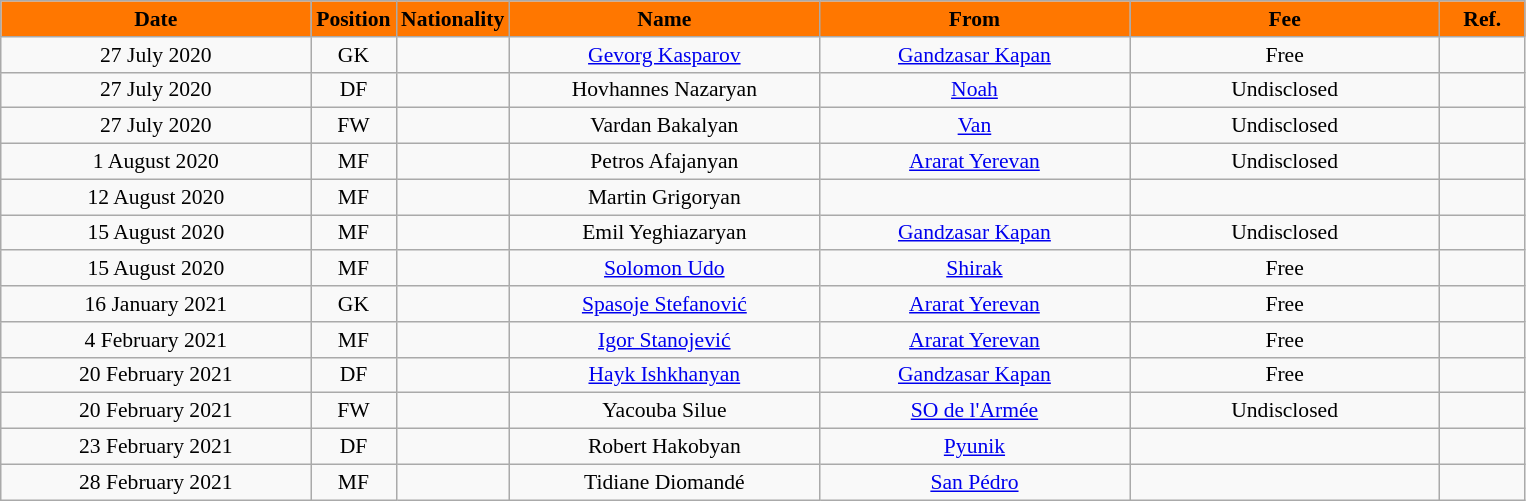<table class="wikitable"  style="text-align:center; font-size:90%; ">
<tr>
<th style="background:#FF7700; color:#000000; width:200px;">Date</th>
<th style="background:#FF7700; color:#000000; width:50px;">Position</th>
<th style="background:#FF7700; color:#000000; width:50px;">Nationality</th>
<th style="background:#FF7700; color:#000000; width:200px;">Name</th>
<th style="background:#FF7700; color:#000000; width:200px;">From</th>
<th style="background:#FF7700; color:#000000; width:200px;">Fee</th>
<th style="background:#FF7700; color:#000000; width:50px;">Ref.</th>
</tr>
<tr>
<td>27 July 2020</td>
<td>GK</td>
<td></td>
<td><a href='#'>Gevorg Kasparov</a></td>
<td><a href='#'>Gandzasar Kapan</a></td>
<td>Free</td>
<td></td>
</tr>
<tr>
<td>27 July 2020</td>
<td>DF</td>
<td></td>
<td>Hovhannes Nazaryan</td>
<td><a href='#'>Noah</a></td>
<td>Undisclosed</td>
<td></td>
</tr>
<tr>
<td>27 July 2020</td>
<td>FW</td>
<td></td>
<td>Vardan Bakalyan</td>
<td><a href='#'>Van</a></td>
<td>Undisclosed</td>
<td></td>
</tr>
<tr>
<td>1 August 2020</td>
<td>MF</td>
<td></td>
<td>Petros Afajanyan</td>
<td><a href='#'>Ararat Yerevan</a></td>
<td>Undisclosed</td>
<td></td>
</tr>
<tr>
<td>12 August 2020</td>
<td>MF</td>
<td></td>
<td>Martin Grigoryan</td>
<td></td>
<td></td>
<td></td>
</tr>
<tr>
<td>15 August 2020</td>
<td>MF</td>
<td></td>
<td>Emil Yeghiazaryan</td>
<td><a href='#'>Gandzasar Kapan</a></td>
<td>Undisclosed</td>
<td></td>
</tr>
<tr>
<td>15 August 2020</td>
<td>MF</td>
<td></td>
<td><a href='#'>Solomon Udo</a></td>
<td><a href='#'>Shirak</a></td>
<td>Free</td>
<td></td>
</tr>
<tr>
<td>16 January 2021</td>
<td>GK</td>
<td></td>
<td><a href='#'>Spasoje Stefanović</a></td>
<td><a href='#'>Ararat Yerevan</a></td>
<td>Free</td>
<td></td>
</tr>
<tr>
<td>4 February 2021</td>
<td>MF</td>
<td></td>
<td><a href='#'>Igor Stanojević</a></td>
<td><a href='#'>Ararat Yerevan</a></td>
<td>Free</td>
<td></td>
</tr>
<tr>
<td>20 February 2021</td>
<td>DF</td>
<td></td>
<td><a href='#'>Hayk Ishkhanyan</a></td>
<td><a href='#'>Gandzasar Kapan</a></td>
<td>Free</td>
<td></td>
</tr>
<tr>
<td>20 February 2021</td>
<td>FW</td>
<td></td>
<td>Yacouba Silue</td>
<td><a href='#'>SO de l'Armée</a></td>
<td>Undisclosed</td>
<td></td>
</tr>
<tr>
<td>23 February 2021</td>
<td>DF</td>
<td></td>
<td>Robert Hakobyan</td>
<td><a href='#'>Pyunik</a></td>
<td></td>
<td></td>
</tr>
<tr>
<td>28 February 2021</td>
<td>MF</td>
<td></td>
<td>Tidiane Diomandé</td>
<td><a href='#'>San Pédro</a></td>
<td></td>
<td></td>
</tr>
</table>
